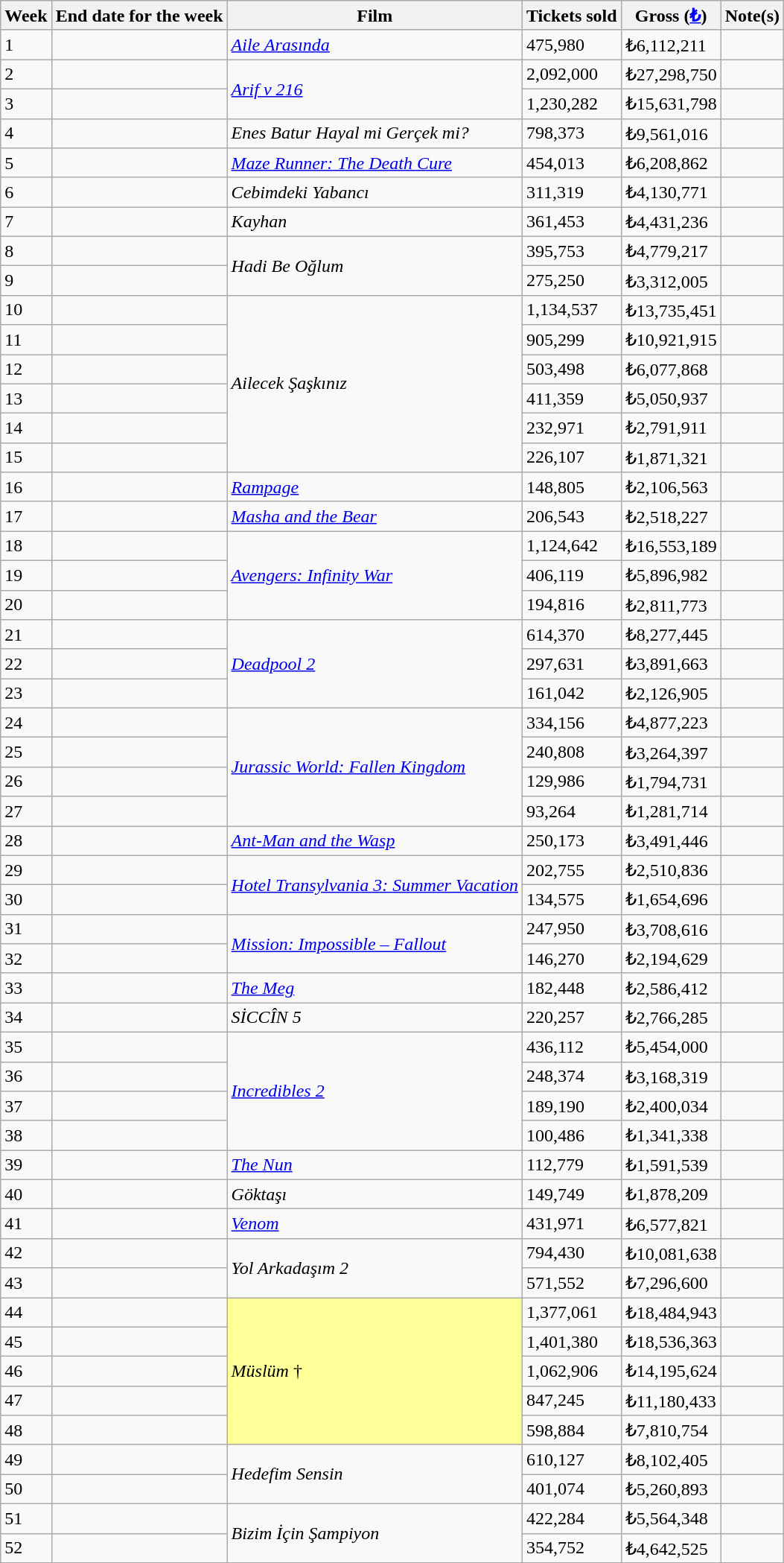<table class="wikitable sortable">
<tr>
<th>Week</th>
<th>End date for the week</th>
<th>Film</th>
<th>Tickets sold</th>
<th>Gross (<a href='#'>₺</a>)</th>
<th>Note(s)</th>
</tr>
<tr>
<td>1</td>
<td></td>
<td><em><a href='#'>Aile Arasında</a></em></td>
<td>475,980</td>
<td>₺6,112,211</td>
<td align="center"></td>
</tr>
<tr>
<td>2</td>
<td></td>
<td rowspan="2"><em><a href='#'>Arif v 216</a></em></td>
<td>2,092,000</td>
<td>₺27,298,750</td>
<td align="center"></td>
</tr>
<tr>
<td>3</td>
<td></td>
<td>1,230,282</td>
<td>₺15,631,798</td>
<td align="center"></td>
</tr>
<tr>
<td>4</td>
<td></td>
<td><em>Enes Batur Hayal mi Gerçek mi?</em></td>
<td>798,373</td>
<td>₺9,561,016</td>
<td align="center"></td>
</tr>
<tr>
<td>5</td>
<td></td>
<td><em><a href='#'>Maze Runner: The Death Cure</a></em></td>
<td>454,013</td>
<td>₺6,208,862</td>
<td align="center"></td>
</tr>
<tr>
<td>6</td>
<td></td>
<td><em>Cebimdeki Yabancı</em></td>
<td>311,319</td>
<td>₺4,130,771</td>
<td align="center"></td>
</tr>
<tr>
<td>7</td>
<td></td>
<td><em>Kayhan</em></td>
<td>361,453</td>
<td>₺4,431,236</td>
<td align="center"></td>
</tr>
<tr>
<td>8</td>
<td></td>
<td rowspan="2"><em>Hadi Be Oğlum</em></td>
<td>395,753</td>
<td>₺4,779,217</td>
<td align="center"></td>
</tr>
<tr>
<td>9</td>
<td></td>
<td>275,250</td>
<td>₺3,312,005</td>
<td align="center"></td>
</tr>
<tr>
<td>10</td>
<td></td>
<td rowspan="6"><em>Ailecek Şaşkınız</em></td>
<td>1,134,537</td>
<td>₺13,735,451</td>
<td align="center"></td>
</tr>
<tr>
<td>11</td>
<td></td>
<td>905,299</td>
<td>₺10,921,915</td>
<td align="center"></td>
</tr>
<tr>
<td>12</td>
<td></td>
<td>503,498</td>
<td>₺6,077,868</td>
<td align="center"></td>
</tr>
<tr>
<td>13</td>
<td></td>
<td>411,359</td>
<td>₺5,050,937</td>
<td align="center"></td>
</tr>
<tr>
<td>14</td>
<td></td>
<td>232,971</td>
<td>₺2,791,911</td>
<td align="center"></td>
</tr>
<tr>
<td>15</td>
<td></td>
<td>226,107</td>
<td>₺1,871,321</td>
<td align="center"></td>
</tr>
<tr>
<td>16</td>
<td></td>
<td><em><a href='#'>Rampage</a></em></td>
<td>148,805</td>
<td>₺2,106,563</td>
<td align="center"></td>
</tr>
<tr>
<td>17</td>
<td></td>
<td><em><a href='#'>Masha and the Bear</a></em></td>
<td>206,543</td>
<td>₺2,518,227</td>
<td align="center"></td>
</tr>
<tr>
<td>18</td>
<td></td>
<td rowspan="3"><em><a href='#'>Avengers: Infinity War</a></em></td>
<td>1,124,642</td>
<td>₺16,553,189</td>
<td align="center"></td>
</tr>
<tr>
<td>19</td>
<td></td>
<td>406,119</td>
<td>₺5,896,982</td>
<td align="center"></td>
</tr>
<tr>
<td>20</td>
<td></td>
<td>194,816</td>
<td>₺2,811,773</td>
<td align="center"></td>
</tr>
<tr>
<td>21</td>
<td></td>
<td rowspan="3"><em><a href='#'>Deadpool 2</a></em></td>
<td>614,370</td>
<td>₺8,277,445</td>
<td align="center"></td>
</tr>
<tr>
<td>22</td>
<td></td>
<td>297,631</td>
<td>₺3,891,663</td>
<td align="center"></td>
</tr>
<tr>
<td>23</td>
<td></td>
<td>161,042</td>
<td>₺2,126,905</td>
<td align="center"></td>
</tr>
<tr>
<td>24</td>
<td></td>
<td rowspan="4"><em><a href='#'>Jurassic World: Fallen Kingdom</a></em></td>
<td>334,156</td>
<td>₺4,877,223</td>
<td align="center"></td>
</tr>
<tr>
<td>25</td>
<td></td>
<td>240,808</td>
<td>₺3,264,397</td>
<td align="center"></td>
</tr>
<tr>
<td>26</td>
<td></td>
<td>129,986</td>
<td>₺1,794,731</td>
<td align="center"></td>
</tr>
<tr>
<td>27</td>
<td></td>
<td>93,264</td>
<td>₺1,281,714</td>
<td align="center"></td>
</tr>
<tr>
<td>28</td>
<td></td>
<td><em><a href='#'>Ant-Man and the Wasp</a></em></td>
<td>250,173</td>
<td>₺3,491,446</td>
<td align="center"></td>
</tr>
<tr>
<td>29</td>
<td></td>
<td rowspan="2"><em><a href='#'>Hotel Transylvania 3: Summer Vacation</a></em></td>
<td>202,755</td>
<td>₺2,510,836</td>
<td align="center"></td>
</tr>
<tr>
<td>30</td>
<td></td>
<td>134,575</td>
<td>₺1,654,696</td>
<td align="center"></td>
</tr>
<tr>
<td>31</td>
<td></td>
<td rowspan="2"><em><a href='#'>Mission: Impossible – Fallout</a></em></td>
<td>247,950</td>
<td>₺3,708,616</td>
<td align="center"></td>
</tr>
<tr>
<td>32</td>
<td></td>
<td>146,270</td>
<td>₺2,194,629</td>
<td align="center"></td>
</tr>
<tr>
<td>33</td>
<td></td>
<td><em><a href='#'>The Meg</a></em></td>
<td>182,448</td>
<td>₺2,586,412</td>
<td align="center"></td>
</tr>
<tr>
<td>34</td>
<td></td>
<td><em>SİCCÎN 5</em></td>
<td>220,257</td>
<td>₺2,766,285</td>
<td align="center"></td>
</tr>
<tr>
<td>35</td>
<td></td>
<td rowspan="4"><em><a href='#'>Incredibles 2</a></em></td>
<td>436,112</td>
<td>₺5,454,000</td>
<td align="center"></td>
</tr>
<tr>
<td>36</td>
<td></td>
<td>248,374</td>
<td>₺3,168,319</td>
<td align="center"></td>
</tr>
<tr>
<td>37</td>
<td></td>
<td>189,190</td>
<td>₺2,400,034</td>
<td align="center"></td>
</tr>
<tr>
<td>38</td>
<td></td>
<td>100,486</td>
<td>₺1,341,338</td>
<td align="center"></td>
</tr>
<tr>
<td>39</td>
<td></td>
<td><em><a href='#'>The Nun</a></em></td>
<td>112,779</td>
<td>₺1,591,539</td>
<td align="center"></td>
</tr>
<tr>
<td>40</td>
<td></td>
<td><em>Göktaşı</em></td>
<td>149,749</td>
<td>₺1,878,209</td>
<td align="center"></td>
</tr>
<tr>
<td>41</td>
<td></td>
<td><em><a href='#'>Venom</a></em></td>
<td>431,971</td>
<td>₺6,577,821</td>
<td align="center"></td>
</tr>
<tr>
<td>42</td>
<td></td>
<td rowspan="2"><em>Yol Arkadaşım 2</em></td>
<td>794,430</td>
<td>₺10,081,638</td>
<td align="center"></td>
</tr>
<tr>
<td>43</td>
<td></td>
<td>571,552</td>
<td>₺7,296,600</td>
<td align="center"></td>
</tr>
<tr>
<td>44</td>
<td></td>
<td rowspan="5" style="background-color:#FFFF99"><em>Müslüm</em> †</td>
<td>1,377,061</td>
<td>₺18,484,943</td>
<td align="center"></td>
</tr>
<tr>
<td>45</td>
<td></td>
<td>1,401,380</td>
<td>₺18,536,363</td>
<td align="center"></td>
</tr>
<tr>
<td>46</td>
<td></td>
<td>1,062,906</td>
<td>₺14,195,624</td>
<td align="center"></td>
</tr>
<tr>
<td>47</td>
<td></td>
<td>847,245</td>
<td>₺11,180,433</td>
<td align="center"></td>
</tr>
<tr>
<td>48</td>
<td></td>
<td>598,884</td>
<td>₺7,810,754</td>
<td align="center"></td>
</tr>
<tr>
<td>49</td>
<td></td>
<td rowspan="2"><em>Hedefim Sensin</em></td>
<td>610,127</td>
<td>₺8,102,405</td>
<td align="center"></td>
</tr>
<tr>
<td>50</td>
<td></td>
<td>401,074</td>
<td>₺5,260,893</td>
<td align="center"></td>
</tr>
<tr>
<td>51</td>
<td></td>
<td rowspan="2"><em>Bizim İçin Şampiyon</em></td>
<td>422,284</td>
<td>₺5,564,348</td>
<td align="center"></td>
</tr>
<tr>
<td>52</td>
<td></td>
<td>354,752</td>
<td>₺4,642,525</td>
<td align="center"></td>
</tr>
</table>
